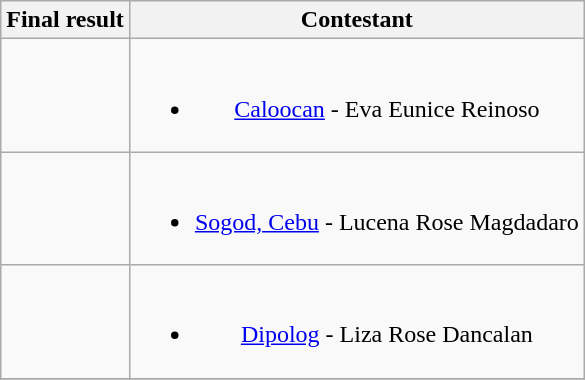<table class="wikitable" style="text-align:center;">
<tr>
<th>Final result</th>
<th>Contestant</th>
</tr>
<tr>
<td></td>
<td><br><ul><li><a href='#'>Caloocan</a> - Eva Eunice Reinoso</li></ul></td>
</tr>
<tr>
<td></td>
<td><br><ul><li><a href='#'>Sogod, Cebu</a> - Lucena Rose Magdadaro</li></ul></td>
</tr>
<tr>
<td></td>
<td><br><ul><li><a href='#'>Dipolog</a> - Liza Rose Dancalan</li></ul></td>
</tr>
<tr>
</tr>
</table>
